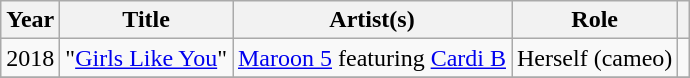<table class="wikitable">
<tr>
<th>Year</th>
<th>Title</th>
<th>Artist(s)</th>
<th>Role</th>
<th scope="col"></th>
</tr>
<tr>
<td>2018</td>
<td>"<a href='#'>Girls Like You</a>" </td>
<td><a href='#'>Maroon 5</a> featuring <a href='#'>Cardi B</a></td>
<td>Herself (cameo)</td>
<td></td>
</tr>
<tr>
</tr>
</table>
